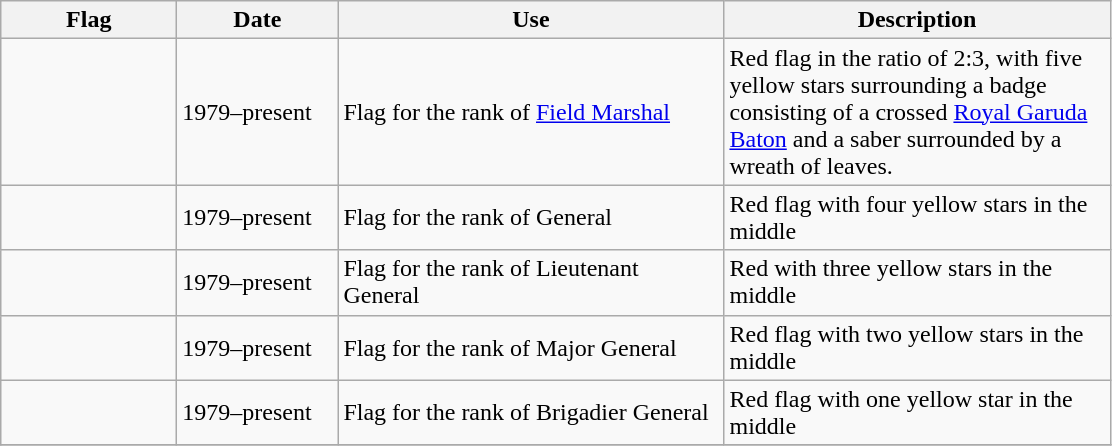<table class="wikitable">
<tr>
<th width="110">Flag</th>
<th width="100">Date</th>
<th width="250">Use</th>
<th width="250">Description</th>
</tr>
<tr>
<td></td>
<td>1979–present</td>
<td>Flag for the rank of <a href='#'>Field Marshal</a></td>
<td>Red flag in the ratio of 2:3, with five yellow stars surrounding a badge consisting of a crossed <a href='#'>Royal Garuda Baton</a> and a saber surrounded by a wreath of leaves.</td>
</tr>
<tr>
<td></td>
<td>1979–present</td>
<td>Flag for the rank of General</td>
<td>Red flag with four yellow stars in the middle</td>
</tr>
<tr>
<td></td>
<td>1979–present</td>
<td>Flag for the rank of Lieutenant General</td>
<td>Red with three yellow stars in the middle</td>
</tr>
<tr>
<td></td>
<td>1979–present</td>
<td>Flag for the rank of Major General</td>
<td>Red flag with two yellow stars in the middle</td>
</tr>
<tr>
<td></td>
<td>1979–present</td>
<td>Flag for the rank of Brigadier General</td>
<td>Red flag with one yellow star in the middle</td>
</tr>
<tr>
</tr>
</table>
